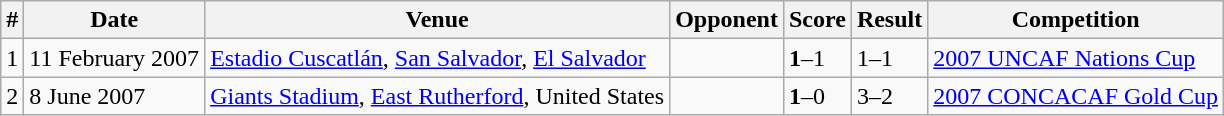<table class="wikitable">
<tr>
<th>#</th>
<th>Date</th>
<th>Venue</th>
<th>Opponent</th>
<th>Score</th>
<th>Result</th>
<th>Competition</th>
</tr>
<tr>
<td>1</td>
<td>11 February 2007</td>
<td><a href='#'>Estadio Cuscatlán</a>, <a href='#'>San Salvador</a>, <a href='#'>El Salvador</a></td>
<td></td>
<td><strong>1</strong>–1</td>
<td>1–1</td>
<td><a href='#'>2007 UNCAF Nations Cup</a></td>
</tr>
<tr>
<td>2</td>
<td>8 June 2007</td>
<td><a href='#'>Giants Stadium</a>, <a href='#'>East Rutherford</a>, United States</td>
<td></td>
<td><strong>1</strong>–0</td>
<td>3–2</td>
<td><a href='#'>2007 CONCACAF Gold Cup</a></td>
</tr>
</table>
